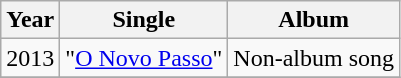<table class="wikitable">
<tr>
<th>Year</th>
<th>Single</th>
<th>Album</th>
</tr>
<tr>
<td>2013</td>
<td>"<a href='#'>O Novo Passo</a>"</td>
<td>Non-album song</td>
</tr>
<tr>
</tr>
</table>
